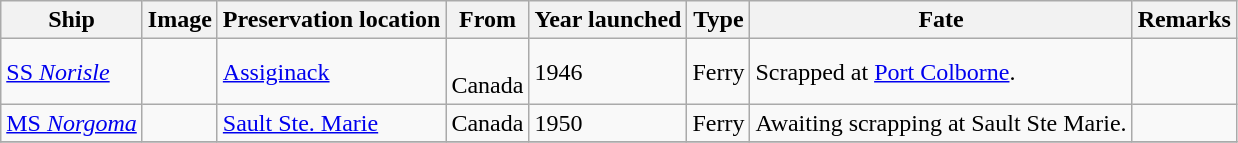<table class="wikitable sortable">
<tr>
<th>Ship</th>
<th>Image</th>
<th>Preservation location</th>
<th>From</th>
<th>Year launched</th>
<th>Type</th>
<th>Fate</th>
<th>Remarks</th>
</tr>
<tr>
<td data-sort-value=Norisle><a href='#'>SS <em>Norisle</em></a></td>
<td></td>
<td><a href='#'>Assiginack</a></td>
<td><br>Canada</td>
<td>1946</td>
<td>Ferry</td>
<td>Scrapped at <a href='#'>Port Colborne</a>.</td>
<td></td>
</tr>
<tr>
<td data-sort-value=Norgoma><a href='#'>MS <em>Norgoma</em></a></td>
<td></td>
<td><a href='#'>Sault Ste. Marie</a></td>
<td> Canada</td>
<td>1950</td>
<td>Ferry</td>
<td>Awaiting scrapping at Sault Ste Marie.</td>
<td></td>
</tr>
<tr>
</tr>
</table>
